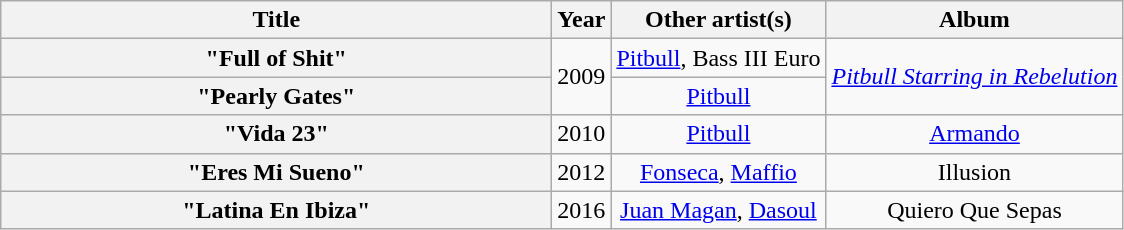<table class="wikitable plainrowheaders" style="text-align:center;">
<tr>
<th scope="col" style="width:22.5em;">Title</th>
<th scope="col">Year</th>
<th scope="col">Other artist(s)</th>
<th scope="col">Album</th>
</tr>
<tr>
<th scope="row">"Full of Shit"</th>
<td rowspan="2">2009</td>
<td><a href='#'>Pitbull</a>, Bass III Euro</td>
<td rowspan="2"><em><a href='#'>Pitbull Starring in Rebelution</a></em></td>
</tr>
<tr>
<th scope="row">"Pearly Gates"</th>
<td><a href='#'>Pitbull</a></td>
</tr>
<tr>
<th scope="row">"Vida 23"</th>
<td>2010</td>
<td><a href='#'>Pitbull</a></td>
<td><a href='#'>Armando</a></td>
</tr>
<tr>
<th scope="row">"Eres Mi Sueno"</th>
<td>2012</td>
<td><a href='#'>Fonseca</a>, <a href='#'>Maffio</a></td>
<td>Illusion</td>
</tr>
<tr>
<th scope="row">"Latina En Ibiza"</th>
<td>2016</td>
<td><a href='#'>Juan Magan</a>, <a href='#'>Dasoul</a></td>
<td>Quiero Que Sepas</td>
</tr>
</table>
